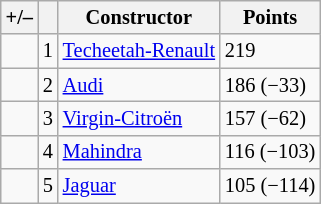<table class="wikitable" style="font-size: 85%">
<tr>
<th scope="col">+/–</th>
<th scope="col"></th>
<th scope="col">Constructor</th>
<th scope="col">Points</th>
</tr>
<tr>
<td align="left"></td>
<td align="center">1</td>
<td> <a href='#'>Techeetah-Renault</a></td>
<td align="left">219</td>
</tr>
<tr>
<td align="left"></td>
<td align="center">2</td>
<td> <a href='#'>Audi</a></td>
<td align="left">186 (−33)</td>
</tr>
<tr>
<td align="left"></td>
<td align="center">3</td>
<td> <a href='#'>Virgin-Citroën</a></td>
<td align="left">157 (−62)</td>
</tr>
<tr>
<td align="left"></td>
<td align="center">4</td>
<td> <a href='#'>Mahindra</a></td>
<td align="left">116 (−103)</td>
</tr>
<tr>
<td align="left"></td>
<td align="center">5</td>
<td> <a href='#'>Jaguar</a></td>
<td align="left">105 (−114)</td>
</tr>
</table>
